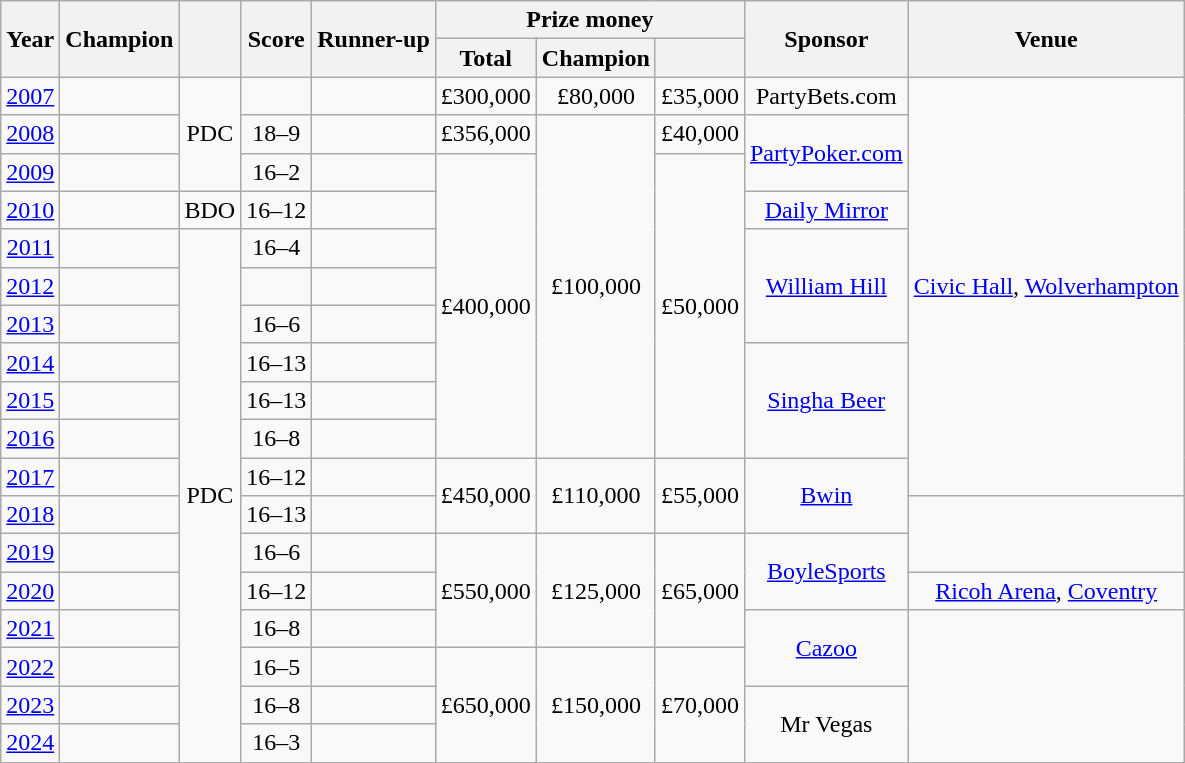<table class="wikitable" style="text-align:center">
<tr>
<th rowspan=2>Year</th>
<th rowspan=2>Champion </th>
<th rowspan=2></th>
<th rowspan=2>Score</th>
<th rowspan=2>Runner-up </th>
<th colspan=3>Prize money</th>
<th rowspan=2>Sponsor</th>
<th rowspan=2>Venue</th>
</tr>
<tr>
<th>Total</th>
<th>Champion</th>
<th></th>
</tr>
<tr>
<td><a href='#'>2007</a></td>
<td style="text-align:left"> </td>
<td rowspan=3>PDC</td>
<td></td>
<td style="text-align:left"></td>
<td>£300,000</td>
<td>£80,000</td>
<td>£35,000</td>
<td>PartyBets.com</td>
<td rowspan=11><a href='#'>Civic Hall</a>, <a href='#'>Wolverhampton</a></td>
</tr>
<tr>
<td><a href='#'>2008</a></td>
<td style="text-align:left"> </td>
<td>18–9</td>
<td style="text-align:left"> </td>
<td>£356,000</td>
<td rowspan=9>£100,000</td>
<td>£40,000</td>
<td rowspan=2><a href='#'>PartyPoker.com</a></td>
</tr>
<tr>
<td><a href='#'>2009</a></td>
<td style="text-align:left"> </td>
<td>16–2</td>
<td style="text-align:left"> </td>
<td rowspan=8>£400,000</td>
<td rowspan=8>£50,000</td>
</tr>
<tr>
<td><a href='#'>2010</a></td>
<td style="text-align:left"> </td>
<td>BDO</td>
<td>16–12</td>
<td style="text-align:left"> </td>
<td><a href='#'>Daily Mirror</a></td>
</tr>
<tr>
<td><a href='#'>2011</a></td>
<td style="text-align:left"> </td>
<td rowspan=14>PDC</td>
<td>16–4</td>
<td style="text-align:left"> </td>
<td rowspan=3><a href='#'>William Hill</a></td>
</tr>
<tr>
<td><a href='#'>2012</a></td>
<td style="text-align:left"></td>
<td></td>
<td></td>
</tr>
<tr>
<td><a href='#'>2013</a></td>
<td style="text-align:left"> </td>
<td>16–6</td>
<td style="text-align:left"> </td>
</tr>
<tr>
<td><a href='#'>2014</a></td>
<td style="text-align:left"> </td>
<td>16–13</td>
<td style="text-align:left"> </td>
<td rowspan=3><a href='#'>Singha Beer</a></td>
</tr>
<tr>
<td><a href='#'>2015</a></td>
<td style="text-align:left"> </td>
<td>16–13</td>
<td style="text-align:left"> </td>
</tr>
<tr>
<td><a href='#'>2016</a></td>
<td style="text-align:left"> </td>
<td>16–8</td>
<td style="text-align:left"> </td>
</tr>
<tr>
<td><a href='#'>2017</a></td>
<td style="text-align:left"> </td>
<td>16–12</td>
<td style="text-align:left"> </td>
<td rowspan=2>£450,000</td>
<td rowspan=2>£110,000</td>
<td rowspan=2>£55,000</td>
<td rowspan=2><a href='#'>Bwin</a></td>
</tr>
<tr>
<td><a href='#'>2018</a></td>
<td style="text-align:left"> </td>
<td>16–13</td>
<td style="text-align:left"> </td>
<td rowspan=2></td>
</tr>
<tr>
<td><a href='#'>2019</a></td>
<td style="text-align:left"> </td>
<td>16–6</td>
<td style="text-align:left"> </td>
<td rowspan=3>£550,000</td>
<td rowspan=3>£125,000</td>
<td rowspan=3>£65,000</td>
<td rowspan=2><a href='#'>BoyleSports</a></td>
</tr>
<tr>
<td><a href='#'>2020</a></td>
<td style="text-align:left"> </td>
<td>16–12</td>
<td style="text-align:left"> </td>
<td><a href='#'>Ricoh Arena</a>, <a href='#'>Coventry</a></td>
</tr>
<tr>
<td><a href='#'>2021</a></td>
<td style="text-align:left"> </td>
<td>16–8</td>
<td style="text-align:left"> </td>
<td rowspan=2><a href='#'>Cazoo</a></td>
<td rowspan=4></td>
</tr>
<tr>
<td><a href='#'>2022</a></td>
<td style="text-align:left"> </td>
<td>16–5</td>
<td style="text-align:left"> </td>
<td rowspan=3>£650,000</td>
<td rowspan=3>£150,000</td>
<td rowspan=3>£70,000</td>
</tr>
<tr>
<td><a href='#'>2023</a></td>
<td style="text-align:left"> </td>
<td>16–8</td>
<td style="text-align:left"> </td>
<td rowspan=2>Mr Vegas</td>
</tr>
<tr>
<td><a href='#'>2024</a></td>
<td style="text-align:left"> </td>
<td>16–3</td>
<td style="text-align:left"> </td>
</tr>
</table>
